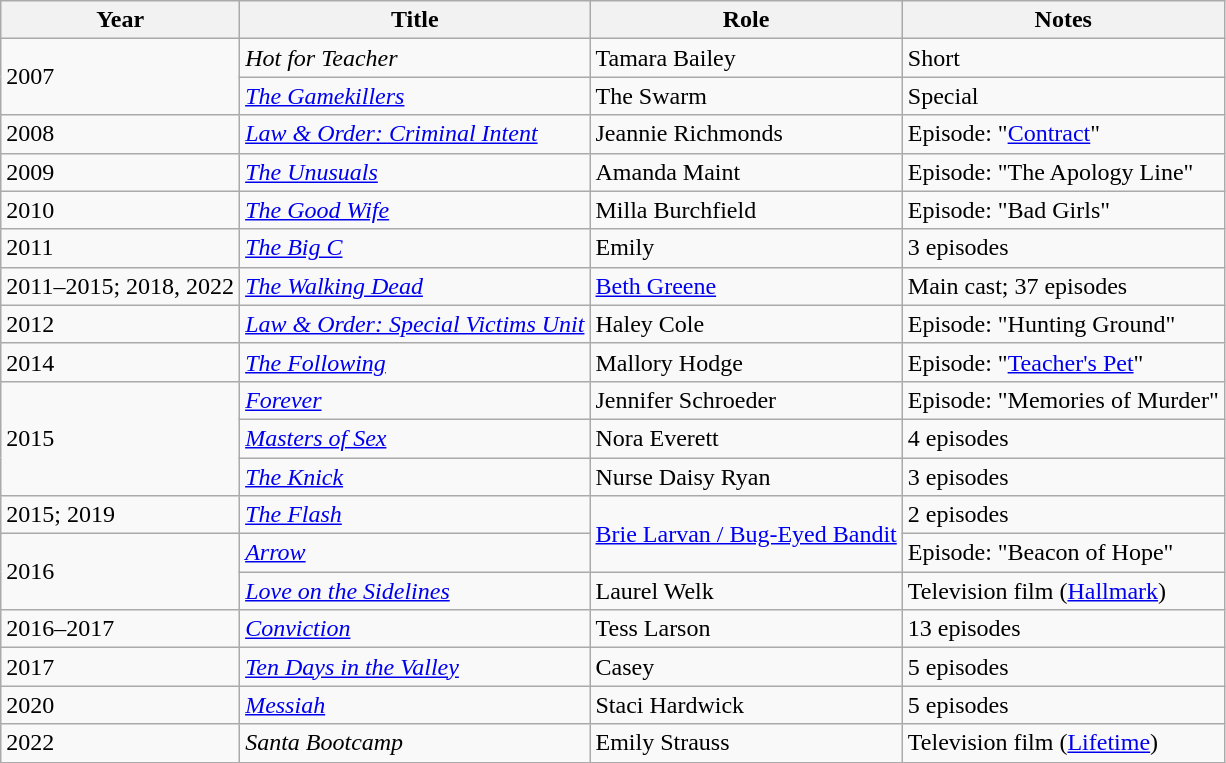<table class="wikitable sortable">
<tr>
<th>Year</th>
<th>Title</th>
<th class="unsortable">Role</th>
<th class="unsortable">Notes</th>
</tr>
<tr>
<td rowspan="2">2007</td>
<td scope="row"><em>Hot for Teacher</em></td>
<td>Tamara Bailey</td>
<td>Short</td>
</tr>
<tr>
<td><em><a href='#'>The Gamekillers</a></em></td>
<td>The Swarm</td>
<td>Special</td>
</tr>
<tr>
<td>2008</td>
<td><em><a href='#'>Law & Order: Criminal Intent</a></em></td>
<td>Jeannie Richmonds</td>
<td>Episode: "<a href='#'>Contract</a>"</td>
</tr>
<tr>
<td>2009</td>
<td><em><a href='#'>The Unusuals</a></em></td>
<td>Amanda Maint</td>
<td>Episode: "The Apology Line"</td>
</tr>
<tr>
<td>2010</td>
<td><em><a href='#'>The Good Wife</a></em></td>
<td>Milla Burchfield</td>
<td>Episode: "Bad Girls"</td>
</tr>
<tr>
<td>2011</td>
<td><em><a href='#'>The Big C</a></em></td>
<td>Emily</td>
<td>3 episodes</td>
</tr>
<tr>
<td>2011–2015; 2018, 2022</td>
<td><em><a href='#'>The Walking Dead</a></em></td>
<td><a href='#'>Beth Greene</a></td>
<td>Main cast; 37 episodes</td>
</tr>
<tr>
<td>2012</td>
<td><em><a href='#'>Law & Order: Special Victims Unit</a></em></td>
<td>Haley Cole</td>
<td>Episode: "Hunting Ground"</td>
</tr>
<tr>
<td>2014</td>
<td><em><a href='#'>The Following</a></em></td>
<td>Mallory Hodge</td>
<td>Episode: "<a href='#'>Teacher's Pet</a>"</td>
</tr>
<tr>
<td rowspan="3">2015</td>
<td><em><a href='#'>Forever</a></em></td>
<td>Jennifer Schroeder</td>
<td>Episode: "Memories of Murder"</td>
</tr>
<tr>
<td><em><a href='#'>Masters of Sex</a></em></td>
<td>Nora Everett</td>
<td>4 episodes</td>
</tr>
<tr>
<td><em><a href='#'>The Knick</a></em></td>
<td>Nurse Daisy Ryan</td>
<td>3 episodes</td>
</tr>
<tr>
<td>2015; 2019</td>
<td><em><a href='#'>The Flash</a></em></td>
<td rowspan="2"><a href='#'>Brie Larvan / Bug-Eyed Bandit</a></td>
<td>2 episodes</td>
</tr>
<tr>
<td rowspan="2">2016</td>
<td><em><a href='#'>Arrow</a></em></td>
<td>Episode: "Beacon of Hope"</td>
</tr>
<tr>
<td><em><a href='#'>Love on the Sidelines</a></em></td>
<td>Laurel Welk</td>
<td>Television film (<a href='#'>Hallmark</a>)</td>
</tr>
<tr>
<td>2016–2017</td>
<td><em><a href='#'>Conviction</a></em></td>
<td>Tess Larson</td>
<td>13 episodes</td>
</tr>
<tr>
<td>2017</td>
<td><em><a href='#'>Ten Days in the Valley</a></em></td>
<td>Casey</td>
<td>5 episodes</td>
</tr>
<tr>
<td>2020</td>
<td><em><a href='#'>Messiah</a></em></td>
<td>Staci Hardwick</td>
<td>5 episodes</td>
</tr>
<tr>
<td>2022</td>
<td><em>Santa Bootcamp</em></td>
<td>Emily Strauss</td>
<td>Television film (<a href='#'>Lifetime</a>)</td>
</tr>
</table>
